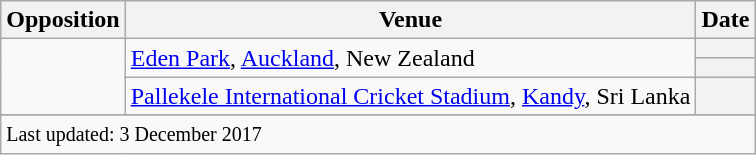<table class="wikitable plainrowheaders sortable">
<tr>
<th scope=col>Opposition</th>
<th scope=col>Venue</th>
<th scope=col>Date</th>
</tr>
<tr>
<td scope=row rowspan=3></td>
<td rowspan=2><a href='#'>Eden Park</a>, <a href='#'>Auckland</a>, New Zealand</td>
<th scope=row></th>
</tr>
<tr>
<th scope=row></th>
</tr>
<tr>
<td><a href='#'>Pallekele International Cricket Stadium</a>, <a href='#'>Kandy</a>, Sri Lanka</td>
<th scope=row></th>
</tr>
<tr>
</tr>
<tr class=sortbottom>
<td colspan=3><small>Last updated: 3 December 2017</small></td>
</tr>
</table>
